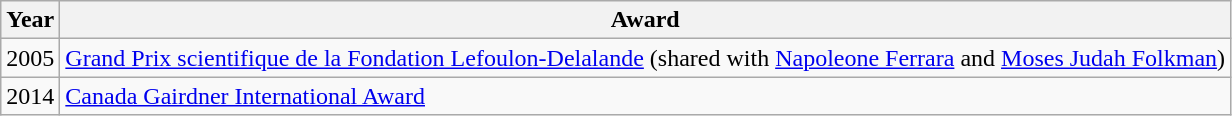<table class="wikitable">
<tr>
<th>Year</th>
<th>Award</th>
</tr>
<tr>
<td>2005</td>
<td><a href='#'>Grand Prix scientifique de la Fondation Lefoulon-Delalande</a> (shared with <a href='#'>Napoleone Ferrara</a> and <a href='#'>Moses Judah Folkman</a>)</td>
</tr>
<tr>
<td>2014</td>
<td><a href='#'>Canada Gairdner International Award</a></td>
</tr>
</table>
